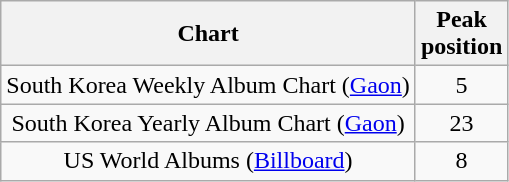<table class="wikitable" style="text-align:center;">
<tr>
<th>Chart</th>
<th>Peak <br> position</th>
</tr>
<tr>
<td>South Korea Weekly Album Chart (<a href='#'>Gaon</a>)</td>
<td align=center>5</td>
</tr>
<tr>
<td>South Korea Yearly Album Chart (<a href='#'>Gaon</a>)</td>
<td align=center>23</td>
</tr>
<tr>
<td>US World Albums (<a href='#'>Billboard</a>)</td>
<td align=center>8</td>
</tr>
</table>
